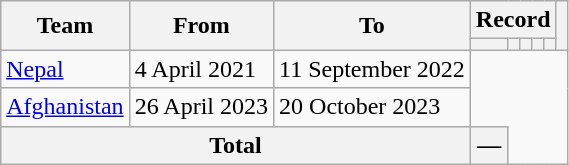<table class=wikitable style=text-align:center>
<tr>
<th rowspan=2>Team</th>
<th rowspan=2>From</th>
<th rowspan=2>To</th>
<th colspan=5>Record</th>
<th rowspan=2></th>
</tr>
<tr>
<th></th>
<th></th>
<th></th>
<th></th>
<th></th>
</tr>
<tr>
<td align=left><a href='#'>Nepal</a></td>
<td align=left>4 April 2021</td>
<td align=left>11 September 2022<br></td>
</tr>
<tr>
<td align=left><a href='#'>Afghanistan</a></td>
<td align=left>26 April 2023</td>
<td align=left>20 October 2023<br></td>
</tr>
<tr>
<th colspan=3>Total<br></th>
<th>—</th>
</tr>
</table>
